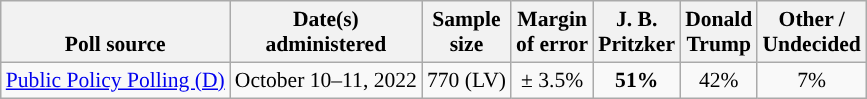<table class="wikitable sortable mw-datatable" style="font-size:90%;text-align:center;line-height:17px">
<tr valign=bottom>
<th>Poll source</th>
<th>Date(s)<br>administered</th>
<th>Sample<br>size</th>
<th>Margin<br>of error</th>
<th class="unsortable">J. B.<br>Pritzker<br></th>
<th class="unsortable">Donald<br>Trump<br></th>
<th class="unsortable">Other /<br>Undecided</th>
</tr>
<tr>
<td style="text-align:left;"><a href='#'>Public Policy Polling (D)</a></td>
<td data-sort-value=2022-10-11>October 10–11, 2022</td>
<td>770 (LV)</td>
<td>± 3.5%</td>
<td style="color:black;background-color:"><strong>51%</strong></td>
<td>42%</td>
<td>7%</td>
</tr>
</table>
